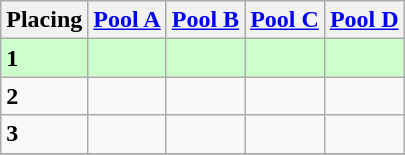<table class=wikitable style="border:1px solid #AAAAAA;">
<tr>
<th>Placing</th>
<th><a href='#'>Pool A</a></th>
<th><a href='#'>Pool B</a></th>
<th><a href='#'>Pool C</a></th>
<th><a href='#'>Pool D</a></th>
</tr>
<tr style="background: #ccffcc;">
<td><strong>1</strong></td>
<td></td>
<td></td>
<td></td>
<td></td>
</tr>
<tr>
<td><strong>2</strong></td>
<td></td>
<td></td>
<td></td>
<td></td>
</tr>
<tr>
<td><strong>3</strong></td>
<td></td>
<td></td>
<td></td>
<td></td>
</tr>
<tr>
</tr>
</table>
